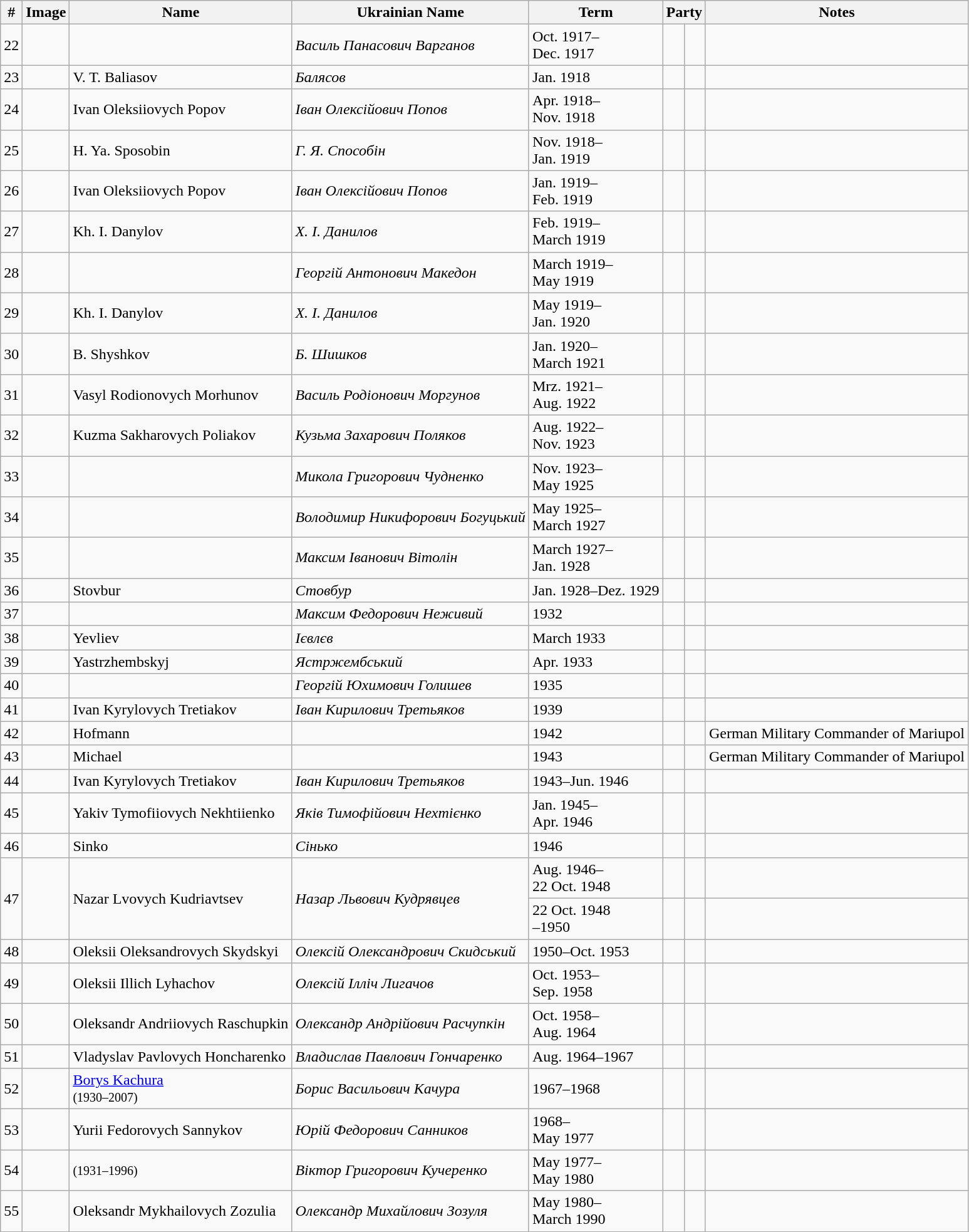<table class="wikitable sortable">
<tr>
<th>#</th>
<th>Image</th>
<th>Name</th>
<th>Ukrainian Name</th>
<th>Term</th>
<th colspan="2">Party</th>
<th>Notes</th>
</tr>
<tr>
<td>22</td>
<td></td>
<td></td>
<td><em>Василь Панасович Варганов</em></td>
<td>Oct. 1917–<br>Dec. 1917</td>
<td></td>
<td></td>
<td></td>
</tr>
<tr>
<td>23</td>
<td></td>
<td>V. T. Baliasov</td>
<td><em>Балясов</em></td>
<td>Jan. 1918</td>
<td></td>
<td></td>
<td></td>
</tr>
<tr>
<td>24</td>
<td></td>
<td>Ivan Oleksiiovych Popov</td>
<td><em>Іван Олексійович Попов</em></td>
<td>Apr. 1918–<br>Nov. 1918</td>
<td></td>
<td></td>
<td></td>
</tr>
<tr>
<td>25</td>
<td></td>
<td>H. Ya. Sposobin</td>
<td><em>Г. Я. Способін</em></td>
<td>Nov. 1918–<br>Jan. 1919</td>
<td></td>
<td></td>
<td></td>
</tr>
<tr>
<td>26</td>
<td></td>
<td>Ivan Oleksiiovych Popov</td>
<td><em>Іван Олексійович Попов</em></td>
<td>Jan. 1919–<br>Feb. 1919</td>
<td></td>
<td></td>
<td></td>
</tr>
<tr>
<td>27</td>
<td></td>
<td>Kh. I. Danylov</td>
<td><em>Х. І. Данилов</em></td>
<td>Feb. 1919–<br>March 1919</td>
<td></td>
<td></td>
<td></td>
</tr>
<tr>
<td>28</td>
<td></td>
<td></td>
<td><em>Георгій Антонович Македон</em></td>
<td>March 1919–<br>May 1919</td>
<td></td>
<td></td>
<td></td>
</tr>
<tr>
<td>29</td>
<td></td>
<td>Kh. I. Danylov</td>
<td><em>Х. І. Данилов</em></td>
<td>May 1919–<br>Jan. 1920</td>
<td></td>
<td></td>
<td></td>
</tr>
<tr>
<td>30</td>
<td></td>
<td>B. Shyshkov</td>
<td><em>Б. Шишков</em></td>
<td>Jan. 1920–<br>March 1921</td>
<td></td>
<td></td>
<td></td>
</tr>
<tr>
<td>31</td>
<td></td>
<td>Vasyl Rodionovych Morhunov</td>
<td><em>Василь Родіонович Моргунов</em></td>
<td>Mrz. 1921–<br>Aug. 1922</td>
<td></td>
<td></td>
<td></td>
</tr>
<tr>
<td>32</td>
<td></td>
<td>Kuzma Sakharovych Poliakov</td>
<td><em>Кузьма Захарович Поляков</em></td>
<td>Aug. 1922–<br>Nov. 1923</td>
<td></td>
<td></td>
<td></td>
</tr>
<tr>
<td>33</td>
<td></td>
<td></td>
<td><em>Микола Григорович Чудненко</em></td>
<td>Nov. 1923–<br>May 1925</td>
<td></td>
<td></td>
<td></td>
</tr>
<tr>
<td>34</td>
<td></td>
<td></td>
<td><em>Володимир Никифорович Богуцький</em></td>
<td>May 1925–<br>March 1927</td>
<td></td>
<td></td>
<td></td>
</tr>
<tr>
<td>35</td>
<td></td>
<td></td>
<td><em>Максим Іванович Вітолін</em></td>
<td>March 1927–<br>Jan. 1928</td>
<td></td>
<td></td>
<td></td>
</tr>
<tr>
<td>36</td>
<td></td>
<td>Stovbur</td>
<td><em>Стовбур</em></td>
<td>Jan. 1928–Dez. 1929</td>
<td></td>
<td></td>
<td></td>
</tr>
<tr>
<td>37</td>
<td></td>
<td></td>
<td><em>Максим Федорович Неживий</em></td>
<td>1932</td>
<td></td>
<td></td>
<td></td>
</tr>
<tr>
<td>38</td>
<td></td>
<td>Yevliev</td>
<td><em>Ієвлєв</em></td>
<td>March 1933</td>
<td></td>
<td></td>
<td></td>
</tr>
<tr>
<td>39</td>
<td></td>
<td>Yastrzhembskyj</td>
<td><em>Ястржембський</em></td>
<td>Apr. 1933</td>
<td></td>
<td></td>
<td></td>
</tr>
<tr>
<td>40</td>
<td></td>
<td></td>
<td><em>Георгій Юхимович Голишев</em></td>
<td>1935</td>
<td></td>
<td></td>
<td></td>
</tr>
<tr>
<td>41</td>
<td></td>
<td>Ivan Kyrylovych Tretiakov</td>
<td><em>Іван Кирилович Третьяков</em></td>
<td>1939</td>
<td></td>
<td></td>
<td></td>
</tr>
<tr>
<td>42</td>
<td></td>
<td>Hofmann</td>
<td></td>
<td>1942</td>
<td></td>
<td></td>
<td>German Military Commander of Mariupol</td>
</tr>
<tr>
<td>43</td>
<td></td>
<td>Michael</td>
<td></td>
<td>1943</td>
<td></td>
<td></td>
<td>German Military Commander of Mariupol</td>
</tr>
<tr>
<td>44</td>
<td></td>
<td>Ivan Kyrylovych Tretiakov</td>
<td><em>Іван Кирилович Третьяков</em></td>
<td>1943–Jun. 1946</td>
<td></td>
<td></td>
<td></td>
</tr>
<tr>
<td>45</td>
<td></td>
<td>Yakiv Tymofiiovych Nekhtiienko</td>
<td><em>Яків Тимофійович Нехтієнко</em></td>
<td>Jan. 1945–<br>Apr. 1946</td>
<td></td>
<td></td>
<td></td>
</tr>
<tr>
<td>46</td>
<td></td>
<td>Sinko</td>
<td><em>Сінько</em></td>
<td>1946</td>
<td></td>
<td></td>
<td></td>
</tr>
<tr>
<td rowspan="2">47</td>
<td rowspan="2"></td>
<td rowspan="2">Nazar Lvovych Kudriavtsev</td>
<td rowspan="2"><em>Назар Львович Кудрявцев</em></td>
<td>Aug. 1946–<br>22 Oct. 1948</td>
<td></td>
<td></td>
<td></td>
</tr>
<tr>
<td>22 Oct. 1948<br>–1950</td>
<td></td>
<td></td>
<td></td>
</tr>
<tr>
<td>48</td>
<td></td>
<td>Oleksii Oleksandrovych Skydskyi</td>
<td><em>Олексій Олександрович Скидський</em></td>
<td>1950–Oct. 1953</td>
<td></td>
<td></td>
<td></td>
</tr>
<tr>
<td>49</td>
<td></td>
<td>Oleksii Illich Lyhachov</td>
<td><em>Олексій Ілліч Лигачов</em></td>
<td>Oct. 1953–<br>Sep. 1958</td>
<td></td>
<td></td>
<td></td>
</tr>
<tr>
<td>50</td>
<td></td>
<td>Oleksandr Andriiovych Raschupkin</td>
<td><em>Олександр Андрійович Расчупкін</em></td>
<td>Oct. 1958–<br>Aug. 1964</td>
<td></td>
<td></td>
<td></td>
</tr>
<tr>
<td>51</td>
<td></td>
<td>Vladyslav Pavlovych Honcharenko</td>
<td><em>Владислав Павлович Гончаренко</em></td>
<td>Aug. 1964–1967</td>
<td></td>
<td></td>
<td></td>
</tr>
<tr>
<td>52</td>
<td></td>
<td><a href='#'>Borys Kachura</a><br><small>(1930–2007)</small></td>
<td><em>Борис Васильович Качура</em></td>
<td>1967–1968</td>
<td></td>
<td></td>
<td></td>
</tr>
<tr>
<td>53</td>
<td></td>
<td>Yurii Fedorovych Sannykov</td>
<td><em>Юрій Федорович Санников</em></td>
<td>1968–<br>May 1977</td>
<td></td>
<td></td>
<td></td>
</tr>
<tr>
<td>54</td>
<td></td>
<td><small>(1931–1996)</small></td>
<td><em>Віктор Григорович Кучеренко</em></td>
<td>May 1977–<br>May 1980</td>
<td></td>
<td></td>
<td></td>
</tr>
<tr>
<td>55</td>
<td></td>
<td>Oleksandr Mykhailovych Zozulia</td>
<td><em>Олександр Михайлович Зозуля</em></td>
<td>May 1980–<br>March 1990</td>
<td></td>
<td></td>
<td></td>
</tr>
</table>
